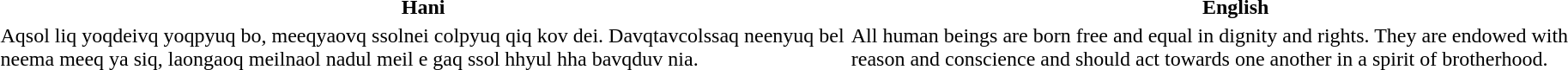<table>
<tr --->
<th>Hani</th>
<th>English</th>
</tr>
<tr --->
<td>Aqsol liq yoqdeivq yoqpyuq bo, meeqyaovq ssolnei colpyuq qiq kov dei. Davqtavcolssaq neenyuq bel neema meeq ya siq, laongaoq meilnaol nadul meil e gaq ssol hhyul hha bavqduv nia.</td>
<td>All human beings are born free and equal in dignity and rights. They are endowed with reason and conscience and should act towards one another in a spirit of brotherhood.</td>
</tr>
</table>
